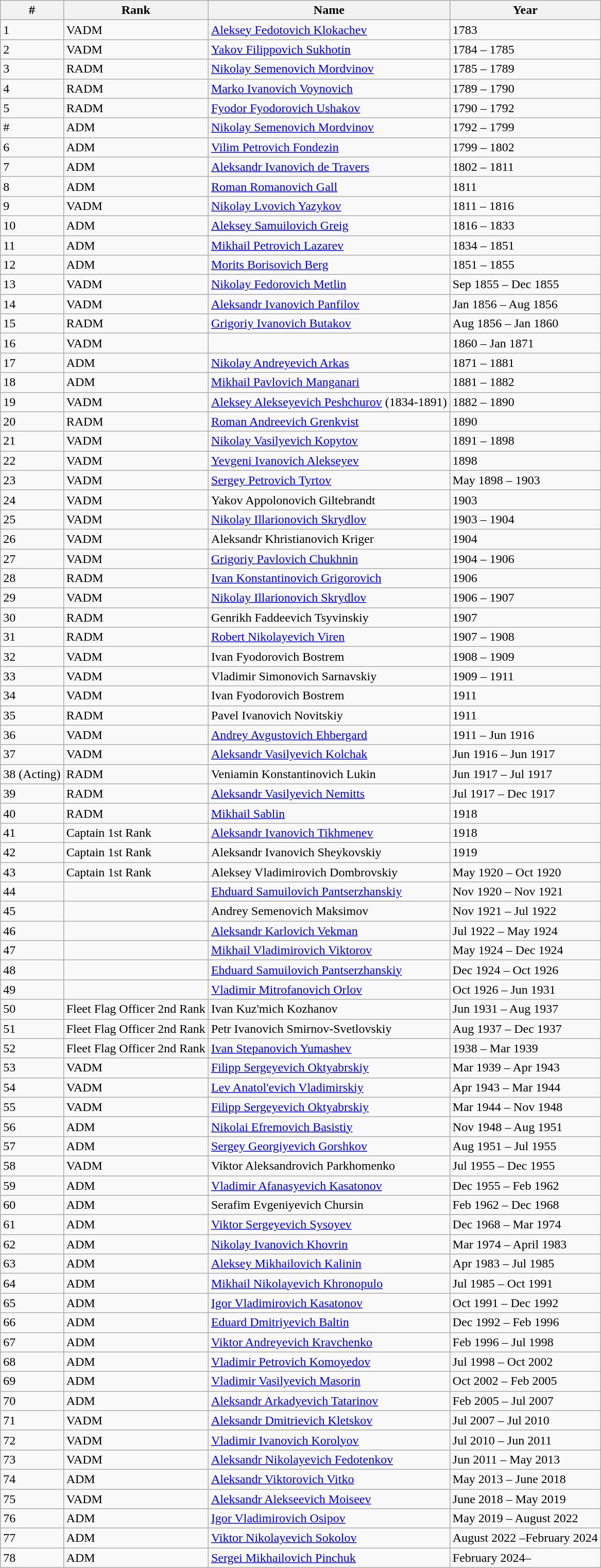<table class="wikitable">
<tr>
<th>#</th>
<th>Rank</th>
<th>Name</th>
<th>Year</th>
</tr>
<tr>
<td>1</td>
<td>VADM</td>
<td><a href='#'>Aleksey Fedotovich Klokachev</a></td>
<td>1783</td>
</tr>
<tr>
<td>2</td>
<td>VADM</td>
<td><a href='#'>Yakov Filippovich Sukhotin</a></td>
<td>1784 – 1785</td>
</tr>
<tr>
<td>3</td>
<td>RADM</td>
<td><a href='#'>Nikolay Semenovich Mordvinov</a></td>
<td>1785 – 1789</td>
</tr>
<tr>
<td>4</td>
<td>RADM</td>
<td><a href='#'>Marko Ivanovich Voynovich</a></td>
<td>1789 – 1790</td>
</tr>
<tr>
<td>5</td>
<td>RADM</td>
<td><a href='#'>Fyodor Fyodorovich Ushakov</a></td>
<td>1790 – 1792</td>
</tr>
<tr>
<td>#</td>
<td>ADM</td>
<td><a href='#'>Nikolay Semenovich Mordvinov</a></td>
<td>1792 – 1799</td>
</tr>
<tr>
<td>6</td>
<td>ADM</td>
<td><a href='#'>Vilim Petrovich Fondezin</a></td>
<td>1799 – 1802</td>
</tr>
<tr>
<td>7</td>
<td>ADM</td>
<td><a href='#'>Aleksandr Ivanovich de Travers</a></td>
<td>1802 – 1811</td>
</tr>
<tr>
<td>8</td>
<td>ADM</td>
<td><a href='#'>Roman Romanovich Gall</a></td>
<td>1811</td>
</tr>
<tr>
<td>9</td>
<td>VADM</td>
<td><a href='#'>Nikolay Lvovich Yazykov</a></td>
<td>1811 – 1816</td>
</tr>
<tr>
<td>10</td>
<td>ADM</td>
<td><a href='#'>Aleksey Samuilovich Greig</a></td>
<td>1816 – 1833</td>
</tr>
<tr>
<td>11</td>
<td>ADM</td>
<td><a href='#'>Mikhail Petrovich Lazarev</a></td>
<td>1834 – 1851</td>
</tr>
<tr>
<td>12</td>
<td>ADM</td>
<td><a href='#'>Morits Borisovich Berg</a></td>
<td>1851 – 1855</td>
</tr>
<tr>
<td>13</td>
<td>VADM</td>
<td><a href='#'>Nikolay Fedorovich Metlin</a></td>
<td>Sep 1855 – Dec 1855</td>
</tr>
<tr>
<td>14</td>
<td>VADM</td>
<td><a href='#'>Aleksandr Ivanovich Panfilov</a></td>
<td>Jan 1856 – Aug 1856</td>
</tr>
<tr>
<td>15</td>
<td>RADM</td>
<td><a href='#'>Grigoriy Ivanovich Butakov</a></td>
<td>Aug 1856 – Jan 1860</td>
</tr>
<tr>
<td>16</td>
<td>VADM</td>
<td></td>
<td>1860 – Jan 1871</td>
</tr>
<tr>
<td>17</td>
<td>ADM</td>
<td><a href='#'>Nikolay Andreyevich Arkas</a></td>
<td>1871 – 1881</td>
</tr>
<tr>
<td>18</td>
<td>ADM</td>
<td><a href='#'>Mikhail Pavlovich Manganari</a></td>
<td>1881 – 1882</td>
</tr>
<tr>
<td>19</td>
<td>VADM</td>
<td><a href='#'>Aleksey Alekseyevich Peshchurov</a> (1834-1891)</td>
<td>1882 – 1890</td>
</tr>
<tr>
<td>20</td>
<td>RADM</td>
<td><a href='#'>Roman Andreevich Grenkvist</a></td>
<td>1890</td>
</tr>
<tr>
<td>21</td>
<td>VADM</td>
<td><a href='#'>Nikolay Vasilyevich Kopytov</a></td>
<td>1891 – 1898</td>
</tr>
<tr>
<td>22</td>
<td>VADM</td>
<td><a href='#'>Yevgeni Ivanovich Alekseyev</a></td>
<td>1898</td>
</tr>
<tr>
<td>23</td>
<td>VADM</td>
<td><a href='#'>Sergey Petrovich Tyrtov</a></td>
<td>May 1898 – 1903</td>
</tr>
<tr>
<td>24</td>
<td>VADM</td>
<td>Yakov Appolonovich Giltebrandt</td>
<td>1903</td>
</tr>
<tr>
<td>25</td>
<td>VADM</td>
<td><a href='#'>Nikolay Illarionovich Skrydlov</a></td>
<td>1903 – 1904</td>
</tr>
<tr>
<td>26</td>
<td>VADM</td>
<td>Aleksandr Khristianovich Kriger</td>
<td>1904</td>
</tr>
<tr>
<td>27</td>
<td>VADM</td>
<td><a href='#'>Grigoriy Pavlovich Chukhnin</a></td>
<td>1904 – 1906</td>
</tr>
<tr>
<td>28</td>
<td>RADM</td>
<td><a href='#'>Ivan Konstantinovich Grigorovich</a></td>
<td>1906</td>
</tr>
<tr>
<td>29</td>
<td>VADM</td>
<td><a href='#'>Nikolay Illarionovich Skrydlov</a></td>
<td>1906 – 1907</td>
</tr>
<tr>
<td>30</td>
<td>RADM</td>
<td>Genrikh Faddeevich Tsyvinskiy</td>
<td>1907</td>
</tr>
<tr>
<td>31</td>
<td>RADM</td>
<td><a href='#'>Robert Nikolayevich Viren</a></td>
<td>1907 – 1908</td>
</tr>
<tr>
<td>32</td>
<td>VADM</td>
<td>Ivan Fyodorovich Bostrem</td>
<td>1908 – 1909</td>
</tr>
<tr>
<td>33</td>
<td>VADM</td>
<td>Vladimir Simonovich Sarnavskiy</td>
<td>1909 – 1911</td>
</tr>
<tr>
<td>34</td>
<td>VADM</td>
<td>Ivan Fyodorovich Bostrem</td>
<td>1911</td>
</tr>
<tr>
<td>35</td>
<td>RADM</td>
<td>Pavel Ivanovich Novitskiy</td>
<td>1911</td>
</tr>
<tr>
<td>36</td>
<td>VADM</td>
<td><a href='#'>Andrey Avgustovich Ehbergard</a></td>
<td>1911 – Jun 1916</td>
</tr>
<tr>
<td>37</td>
<td>VADM</td>
<td><a href='#'>Aleksandr Vasilyevich Kolchak</a></td>
<td>Jun 1916 – Jun 1917</td>
</tr>
<tr>
<td>38 (Acting)</td>
<td>RADM</td>
<td>Veniamin Konstantinovich Lukin</td>
<td>Jun 1917 – Jul 1917</td>
</tr>
<tr>
<td>39</td>
<td>RADM</td>
<td><a href='#'>Aleksandr Vasilyevich Nemitts</a></td>
<td>Jul 1917 – Dec 1917</td>
</tr>
<tr>
<td>40</td>
<td>RADM</td>
<td><a href='#'>Mikhail Sablin</a></td>
<td>1918</td>
</tr>
<tr>
<td>41</td>
<td>Captain 1st Rank</td>
<td><a href='#'>Aleksandr Ivanovich Tikhmenev</a></td>
<td>1918</td>
</tr>
<tr>
<td>42</td>
<td>Captain 1st Rank</td>
<td>Aleksandr Ivanovich Sheykovskiy</td>
<td>1919</td>
</tr>
<tr>
<td>43</td>
<td>Captain 1st Rank</td>
<td>Aleksey Vladimirovich Dombrovskiy</td>
<td>May 1920 – Oct 1920</td>
</tr>
<tr>
<td>44</td>
<td></td>
<td><a href='#'>Ehduard Samuilovich Pantserzhanskiy</a></td>
<td>Nov 1920 – Nov 1921</td>
</tr>
<tr>
<td>45</td>
<td></td>
<td>Andrey Semenovich Maksimov</td>
<td>Nov 1921 – Jul 1922</td>
</tr>
<tr>
<td>46</td>
<td></td>
<td><a href='#'>Aleksandr Karlovich Vekman</a></td>
<td>Jul 1922 – May 1924</td>
</tr>
<tr>
<td>47</td>
<td></td>
<td><a href='#'>Mikhail Vladimirovich Viktorov</a></td>
<td>May 1924 – Dec 1924</td>
</tr>
<tr>
<td>48</td>
<td></td>
<td><a href='#'>Ehduard Samuilovich Pantserzhanskiy</a></td>
<td>Dec 1924 – Oct 1926</td>
</tr>
<tr>
<td>49</td>
<td></td>
<td><a href='#'>Vladimir Mitrofanovich Orlov</a></td>
<td>Oct 1926 – Jun 1931</td>
</tr>
<tr>
<td>50</td>
<td>Fleet Flag Officer 2nd Rank</td>
<td>Ivan Kuz'mich Kozhanov</td>
<td>Jun 1931 – Aug 1937</td>
</tr>
<tr>
<td>51</td>
<td>Fleet Flag Officer 2nd Rank</td>
<td>Petr Ivanovich Smirnov-Svetlovskiy</td>
<td>Aug 1937 – Dec 1937</td>
</tr>
<tr>
<td>52</td>
<td>Fleet Flag Officer 2nd Rank</td>
<td><a href='#'>Ivan Stepanovich Yumashev</a></td>
<td>1938 – Mar 1939</td>
</tr>
<tr>
<td>53</td>
<td>VADM</td>
<td><a href='#'>Filipp Sergeyevich Oktyabrskiy</a></td>
<td>Mar 1939 – Apr 1943</td>
</tr>
<tr>
<td>54</td>
<td>VADM</td>
<td><a href='#'>Lev Anatol'evich Vladimirskiy</a></td>
<td>Apr 1943 – Mar 1944</td>
</tr>
<tr>
<td>55</td>
<td>VADM</td>
<td><a href='#'>Filipp Sergeyevich Oktyabrskiy</a></td>
<td>Mar 1944 – Nov 1948</td>
</tr>
<tr>
<td>56</td>
<td>ADM</td>
<td><a href='#'>Nikolai Efremovich Basistiy</a></td>
<td>Nov 1948 – Aug 1951</td>
</tr>
<tr>
<td>57</td>
<td>ADM</td>
<td><a href='#'>Sergey Georgiyevich Gorshkov</a></td>
<td>Aug 1951 – Jul 1955</td>
</tr>
<tr>
<td>58</td>
<td>VADM</td>
<td>Viktor Aleksandrovich Parkhomenko</td>
<td>Jul 1955 – Dec 1955</td>
</tr>
<tr>
<td>59</td>
<td>ADM</td>
<td><a href='#'>Vladimir Afanasyevich Kasatonov</a></td>
<td>Dec 1955 – Feb 1962</td>
</tr>
<tr>
<td>60</td>
<td>ADM</td>
<td>Serafim Evgeniyevich Chursin</td>
<td>Feb 1962 – Dec 1968</td>
</tr>
<tr>
<td>61</td>
<td>ADM</td>
<td><a href='#'>Viktor Sergeyevich Sysoyev</a></td>
<td>Dec 1968 – Mar 1974</td>
</tr>
<tr>
<td>62</td>
<td>ADM</td>
<td><a href='#'>Nikolay Ivanovich Khovrin</a></td>
<td>Mar 1974 – April 1983</td>
</tr>
<tr>
<td>63</td>
<td>ADM</td>
<td><a href='#'>Aleksey Mikhailovich Kalinin</a></td>
<td>Apr 1983 – Jul 1985</td>
</tr>
<tr>
<td>64</td>
<td>ADM</td>
<td><a href='#'>Mikhail Nikolayevich Khronopulo</a></td>
<td>Jul 1985 – Oct 1991</td>
</tr>
<tr>
<td>65</td>
<td>ADM</td>
<td><a href='#'>Igor Vladimirovich Kasatonov</a></td>
<td>Oct 1991 – Dec 1992</td>
</tr>
<tr>
<td>66</td>
<td>ADM</td>
<td><a href='#'>Eduard Dmitriyevich Baltin</a></td>
<td>Dec 1992 – Feb 1996</td>
</tr>
<tr>
<td>67</td>
<td>ADM</td>
<td><a href='#'>Viktor Andreyevich Kravchenko</a></td>
<td>Feb 1996 – Jul 1998</td>
</tr>
<tr>
<td>68</td>
<td>ADM</td>
<td><a href='#'>Vladimir Petrovich Komoyedov</a></td>
<td>Jul 1998 – Oct 2002</td>
</tr>
<tr>
<td>69</td>
<td>ADM</td>
<td><a href='#'>Vladimir Vasilyevich Masorin</a></td>
<td>Oct 2002 – Feb 2005</td>
</tr>
<tr>
<td>70</td>
<td>ADM</td>
<td><a href='#'>Aleksandr Arkadyevich Tatarinov</a></td>
<td>Feb 2005 – Jul 2007</td>
</tr>
<tr>
<td>71</td>
<td>VADM</td>
<td><a href='#'>Aleksandr Dmitrievich Kletskov</a></td>
<td>Jul 2007 – Jul 2010</td>
</tr>
<tr>
<td>72</td>
<td>VADM</td>
<td><a href='#'>Vladimir Ivanovich Korolyov</a></td>
<td>Jul 2010 – Jun 2011</td>
</tr>
<tr>
<td>73</td>
<td>VADM</td>
<td><a href='#'>Aleksandr Nikolayevich Fedotenkov</a></td>
<td>Jun 2011 – May 2013</td>
</tr>
<tr>
<td>74</td>
<td>ADM</td>
<td><a href='#'>Aleksandr Viktorovich Vitko</a></td>
<td>May 2013 – June 2018</td>
</tr>
<tr>
<td>75</td>
<td>VADM</td>
<td><a href='#'>Aleksandr Alekseevich Moiseev</a></td>
<td>June 2018 – May 2019</td>
</tr>
<tr>
<td>76</td>
<td>ADM</td>
<td><a href='#'>Igor Vladimirovich Osipov</a></td>
<td>May 2019 – August 2022</td>
</tr>
<tr>
<td>77</td>
<td>ADM</td>
<td><a href='#'>Viktor Nikolayevich Sokolov</a></td>
<td>August 2022 –February 2024</td>
</tr>
<tr>
<td>78</td>
<td>ADM</td>
<td><a href='#'>Sergei Mikhailovich Pinchuk</a></td>
<td>February 2024–</td>
</tr>
</table>
